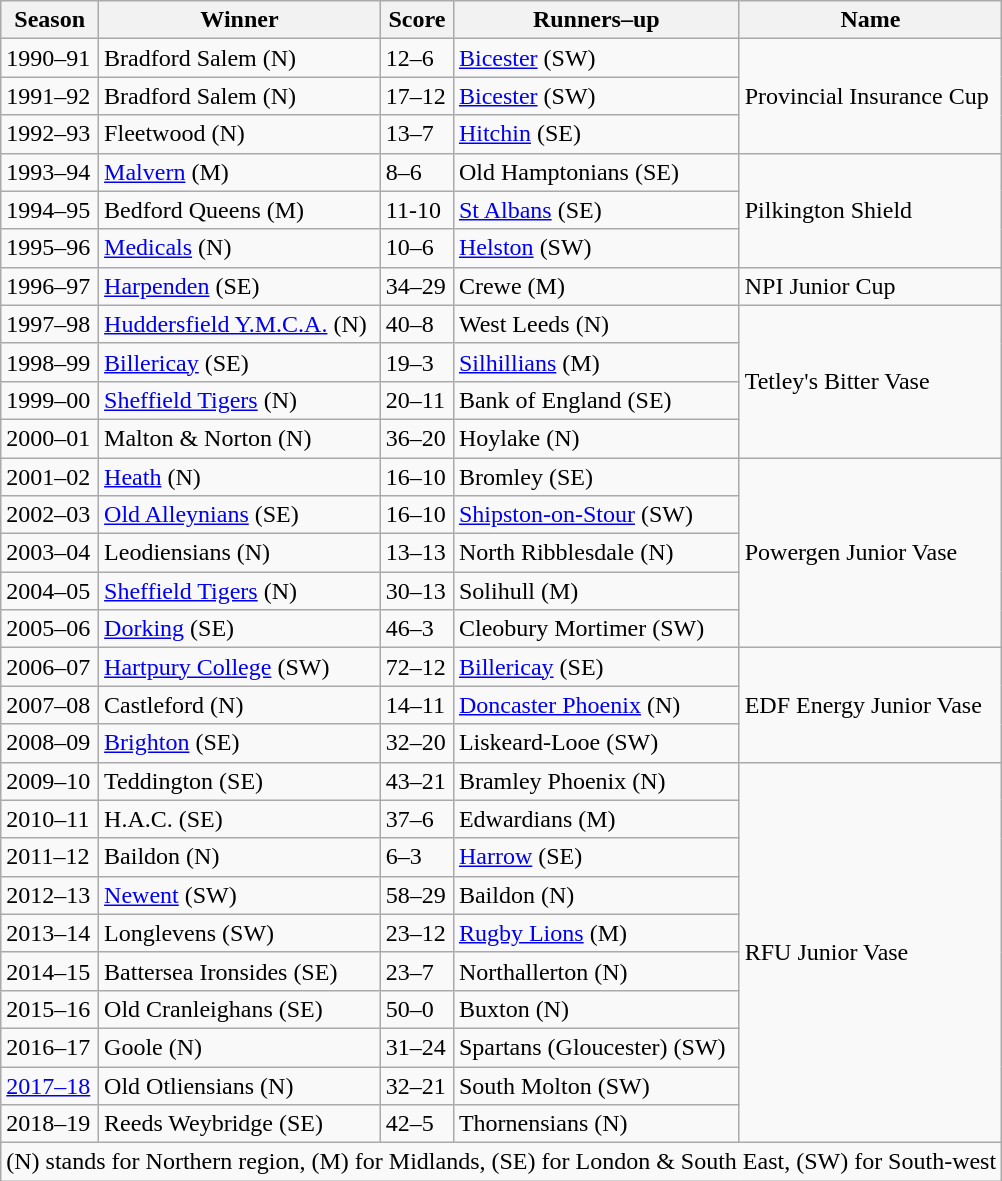<table class="sortable wikitable">
<tr>
<th>Season</th>
<th>Winner</th>
<th>Score</th>
<th>Runners–up</th>
<th>Name</th>
</tr>
<tr>
<td>1990–91</td>
<td>Bradford Salem (N)</td>
<td>12–6</td>
<td><a href='#'>Bicester</a> (SW)</td>
<td rowspan=3>Provincial Insurance Cup</td>
</tr>
<tr>
<td>1991–92</td>
<td>Bradford Salem (N)</td>
<td>17–12</td>
<td><a href='#'>Bicester</a> (SW)</td>
</tr>
<tr>
<td>1992–93</td>
<td>Fleetwood (N)</td>
<td>13–7</td>
<td><a href='#'>Hitchin</a> (SE)</td>
</tr>
<tr>
<td>1993–94</td>
<td><a href='#'>Malvern</a> (M)</td>
<td>8–6</td>
<td>Old Hamptonians (SE)</td>
<td rowspan=3>Pilkington Shield</td>
</tr>
<tr>
<td>1994–95</td>
<td>Bedford Queens (M)</td>
<td>11-10</td>
<td><a href='#'>St Albans</a> (SE)</td>
</tr>
<tr>
<td>1995–96</td>
<td><a href='#'>Medicals</a> (N)</td>
<td>10–6</td>
<td><a href='#'>Helston</a> (SW)</td>
</tr>
<tr>
<td>1996–97</td>
<td><a href='#'>Harpenden</a> (SE)</td>
<td>34–29</td>
<td>Crewe (M)</td>
<td rowspan=1>NPI Junior Cup</td>
</tr>
<tr>
<td>1997–98</td>
<td><a href='#'>Huddersfield Y.M.C.A.</a> (N)</td>
<td>40–8</td>
<td>West Leeds (N)</td>
<td rowspan=4>Tetley's Bitter Vase</td>
</tr>
<tr>
<td>1998–99</td>
<td><a href='#'>Billericay</a> (SE)</td>
<td>19–3</td>
<td><a href='#'>Silhillians</a> (M)</td>
</tr>
<tr>
<td>1999–00</td>
<td><a href='#'>Sheffield Tigers</a> (N)</td>
<td>20–11</td>
<td>Bank of England (SE)</td>
</tr>
<tr>
<td>2000–01</td>
<td>Malton & Norton (N)</td>
<td>36–20</td>
<td>Hoylake (N)</td>
</tr>
<tr>
<td>2001–02</td>
<td><a href='#'>Heath</a> (N)</td>
<td>16–10</td>
<td>Bromley (SE)</td>
<td rowspan=5>Powergen Junior Vase</td>
</tr>
<tr>
<td>2002–03</td>
<td><a href='#'>Old Alleynians</a> (SE)</td>
<td>16–10</td>
<td><a href='#'>Shipston-on-Stour</a> (SW)</td>
</tr>
<tr>
<td>2003–04</td>
<td>Leodiensians (N)</td>
<td>13–13</td>
<td>North Ribblesdale (N)</td>
</tr>
<tr>
<td>2004–05</td>
<td><a href='#'>Sheffield Tigers</a> (N)</td>
<td>30–13</td>
<td>Solihull (M)</td>
</tr>
<tr>
<td>2005–06</td>
<td><a href='#'>Dorking</a> (SE)</td>
<td>46–3</td>
<td>Cleobury Mortimer (SW)</td>
</tr>
<tr>
<td>2006–07</td>
<td><a href='#'>Hartpury College</a> (SW)</td>
<td>72–12</td>
<td><a href='#'>Billericay</a> (SE)</td>
<td rowspan=3>EDF Energy Junior Vase</td>
</tr>
<tr>
<td>2007–08</td>
<td>Castleford (N)</td>
<td>14–11</td>
<td><a href='#'>Doncaster Phoenix</a> (N)</td>
</tr>
<tr>
<td>2008–09</td>
<td><a href='#'>Brighton</a> (SE)</td>
<td>32–20</td>
<td>Liskeard-Looe (SW)</td>
</tr>
<tr>
<td>2009–10</td>
<td>Teddington (SE)</td>
<td>43–21</td>
<td>Bramley Phoenix (N)</td>
<td rowspan=10>RFU Junior Vase</td>
</tr>
<tr>
<td>2010–11</td>
<td>H.A.C. (SE)</td>
<td>37–6</td>
<td>Edwardians (M)</td>
</tr>
<tr>
<td>2011–12</td>
<td>Baildon (N)</td>
<td>6–3</td>
<td><a href='#'>Harrow</a> (SE)</td>
</tr>
<tr>
<td>2012–13</td>
<td><a href='#'>Newent</a> (SW)</td>
<td>58–29</td>
<td>Baildon (N)</td>
</tr>
<tr>
<td>2013–14</td>
<td>Longlevens (SW)</td>
<td>23–12</td>
<td><a href='#'>Rugby Lions</a> (M)</td>
</tr>
<tr>
<td>2014–15</td>
<td>Battersea Ironsides (SE)</td>
<td>23–7</td>
<td>Northallerton (N)</td>
</tr>
<tr>
<td>2015–16</td>
<td>Old Cranleighans (SE)</td>
<td>50–0</td>
<td>Buxton (N)</td>
</tr>
<tr>
<td>2016–17</td>
<td>Goole (N)</td>
<td>31–24</td>
<td>Spartans (Gloucester) (SW)</td>
</tr>
<tr>
<td><a href='#'>2017–18</a></td>
<td>Old Otliensians (N)</td>
<td>32–21</td>
<td>South Molton (SW)</td>
</tr>
<tr>
<td>2018–19</td>
<td>Reeds Weybridge (SE)</td>
<td>42–5</td>
<td>Thornensians (N)</td>
</tr>
<tr>
<td colspan="15" style="border:0px">(N) stands for Northern region, (M) for Midlands, (SE) for London & South East, (SW) for South-west</td>
</tr>
</table>
